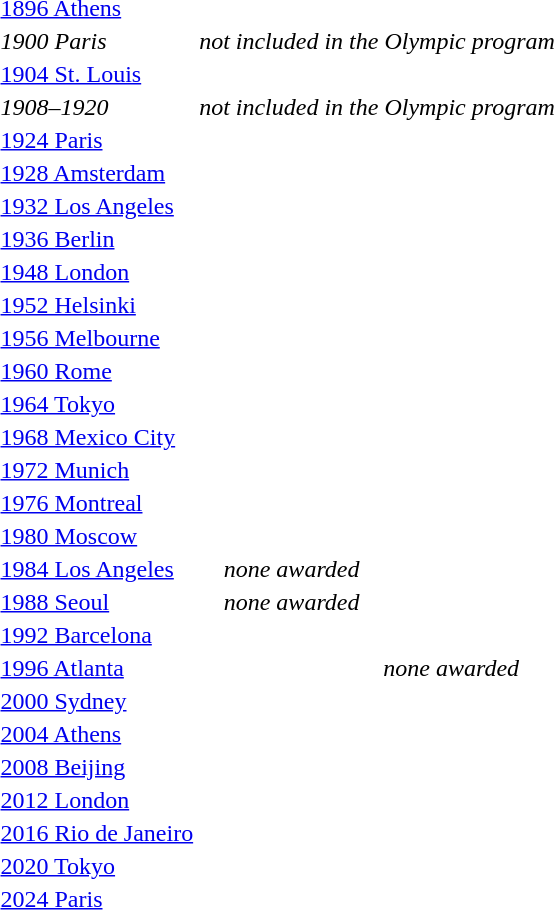<table>
<tr>
<td><a href='#'>1896 Athens</a><br></td>
<td></td>
<td></td>
<td></td>
</tr>
<tr>
<td><em>1900 Paris</em></td>
<td colspan=3 align=center><em>not included in the Olympic program</em></td>
</tr>
<tr>
<td><a href='#'>1904 St. Louis</a><br></td>
<td></td>
<td></td>
<td></td>
</tr>
<tr>
<td><em>1908–1920</em></td>
<td colspan=3 align=center><em>not included in the Olympic program</em></td>
</tr>
<tr>
<td><a href='#'>1924 Paris</a><br></td>
<td></td>
<td></td>
<td></td>
</tr>
<tr>
<td><a href='#'>1928 Amsterdam</a><br></td>
<td></td>
<td></td>
<td></td>
</tr>
<tr>
<td><a href='#'>1932 Los Angeles</a><br></td>
<td></td>
<td></td>
<td></td>
</tr>
<tr>
<td><a href='#'>1936 Berlin</a><br></td>
<td></td>
<td></td>
<td></td>
</tr>
<tr>
<td><a href='#'>1948 London</a><br></td>
<td></td>
<td></td>
<td></td>
</tr>
<tr valign="top">
<td rowspan="2"><a href='#'>1952 Helsinki</a><br></td>
<td rowspan="2"></td>
<td rowspan="2"></td>
<td></td>
</tr>
<tr>
<td></td>
</tr>
<tr valign="top">
<td rowspan="2"><a href='#'>1956 Melbourne</a><br></td>
<td rowspan="2"></td>
<td rowspan="2"></td>
<td></td>
</tr>
<tr>
<td></td>
</tr>
<tr valign="top">
<td rowspan="2"><a href='#'>1960 Rome</a><br></td>
<td rowspan="2"></td>
<td rowspan="2"></td>
<td></td>
</tr>
<tr>
<td></td>
</tr>
<tr>
<td><a href='#'>1964 Tokyo</a><br></td>
<td></td>
<td></td>
<td></td>
</tr>
<tr>
<td><a href='#'>1968 Mexico City</a><br></td>
<td></td>
<td></td>
<td></td>
</tr>
<tr>
<td><a href='#'>1972 Munich</a><br></td>
<td></td>
<td></td>
<td></td>
</tr>
<tr>
<td><a href='#'>1976 Montreal</a><br></td>
<td></td>
<td></td>
<td></td>
</tr>
<tr>
<td><a href='#'>1980 Moscow</a><br></td>
<td></td>
<td></td>
<td></td>
</tr>
<tr valign="top">
<td rowspan="2"><a href='#'>1984 Los Angeles</a><br></td>
<td></td>
<td rowspan="2"  align="center"><em>none awarded</em></td>
<td rowspan="2"></td>
</tr>
<tr>
<td></td>
</tr>
<tr valign="top">
<td rowspan="2"><a href='#'>1988 Seoul</a><br></td>
<td></td>
<td rowspan="2"  align="center"><em>none awarded</em></td>
<td rowspan="2"></td>
</tr>
<tr>
<td></td>
</tr>
<tr valign="top">
<td><a href='#'>1992 Barcelona</a><br></td>
<td></td>
<td></td>
<td><br></td>
</tr>
<tr valign="top">
<td><a href='#'>1996 Atlanta</a><br></td>
<td></td>
<td><br></td>
<td><em>none awarded</em></td>
</tr>
<tr>
<td><a href='#'>2000 Sydney</a><br></td>
<td></td>
<td></td>
<td></td>
</tr>
<tr>
<td><a href='#'>2004 Athens</a><br></td>
<td></td>
<td></td>
<td></td>
</tr>
<tr>
<td><a href='#'>2008 Beijing</a><br></td>
<td></td>
<td></td>
<td></td>
</tr>
<tr>
<td><a href='#'>2012 London</a><br></td>
<td></td>
<td></td>
<td></td>
</tr>
<tr>
<td><a href='#'>2016 Rio de Janeiro</a><br></td>
<td></td>
<td></td>
<td></td>
</tr>
<tr>
<td><a href='#'>2020 Tokyo</a><br></td>
<td></td>
<td></td>
<td></td>
</tr>
<tr>
<td><a href='#'>2024 Paris</a><br></td>
<td></td>
<td></td>
<td></td>
</tr>
<tr>
</tr>
</table>
